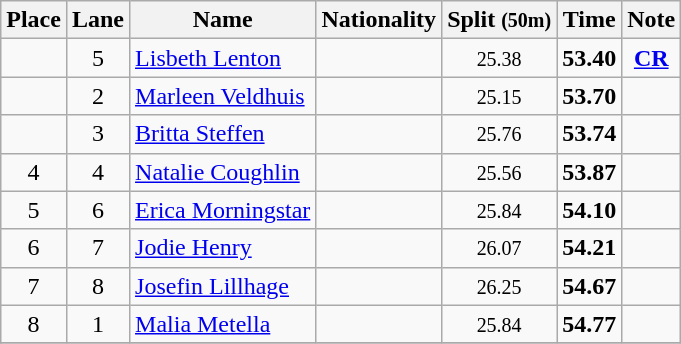<table class="wikitable" style="text-align:center">
<tr>
<th>Place</th>
<th>Lane</th>
<th>Name</th>
<th>Nationality</th>
<th>Split <small>(50m)</small></th>
<th>Time</th>
<th>Note</th>
</tr>
<tr>
<td></td>
<td>5</td>
<td align=left><a href='#'>Lisbeth Lenton</a></td>
<td align=left></td>
<td><small>25.38</small></td>
<td><strong>53.40</strong></td>
<td><strong><a href='#'>CR</a></strong></td>
</tr>
<tr>
<td></td>
<td>2</td>
<td align=left><a href='#'>Marleen Veldhuis</a></td>
<td align=left></td>
<td><small>25.15</small></td>
<td><strong>53.70</strong></td>
<td></td>
</tr>
<tr>
<td></td>
<td>3</td>
<td align=left><a href='#'>Britta Steffen</a></td>
<td align=left></td>
<td><small>25.76</small></td>
<td><strong>53.74</strong></td>
<td></td>
</tr>
<tr>
<td>4</td>
<td>4</td>
<td align=left><a href='#'>Natalie Coughlin</a></td>
<td align=left></td>
<td><small>25.56</small></td>
<td><strong>53.87</strong></td>
<td></td>
</tr>
<tr>
<td>5</td>
<td>6</td>
<td align=left><a href='#'>Erica Morningstar</a></td>
<td align=left></td>
<td><small>25.84</small></td>
<td><strong>54.10</strong></td>
<td></td>
</tr>
<tr>
<td>6</td>
<td>7</td>
<td align=left><a href='#'>Jodie Henry</a></td>
<td align=left></td>
<td><small>26.07</small></td>
<td><strong>54.21</strong></td>
<td></td>
</tr>
<tr>
<td>7</td>
<td>8</td>
<td align=left><a href='#'>Josefin Lillhage</a></td>
<td align=left></td>
<td><small>26.25</small></td>
<td><strong>54.67</strong></td>
<td></td>
</tr>
<tr>
<td>8</td>
<td>1</td>
<td align=left><a href='#'>Malia Metella</a></td>
<td align=left></td>
<td><small>25.84</small></td>
<td><strong>54.77</strong></td>
<td></td>
</tr>
<tr>
</tr>
</table>
